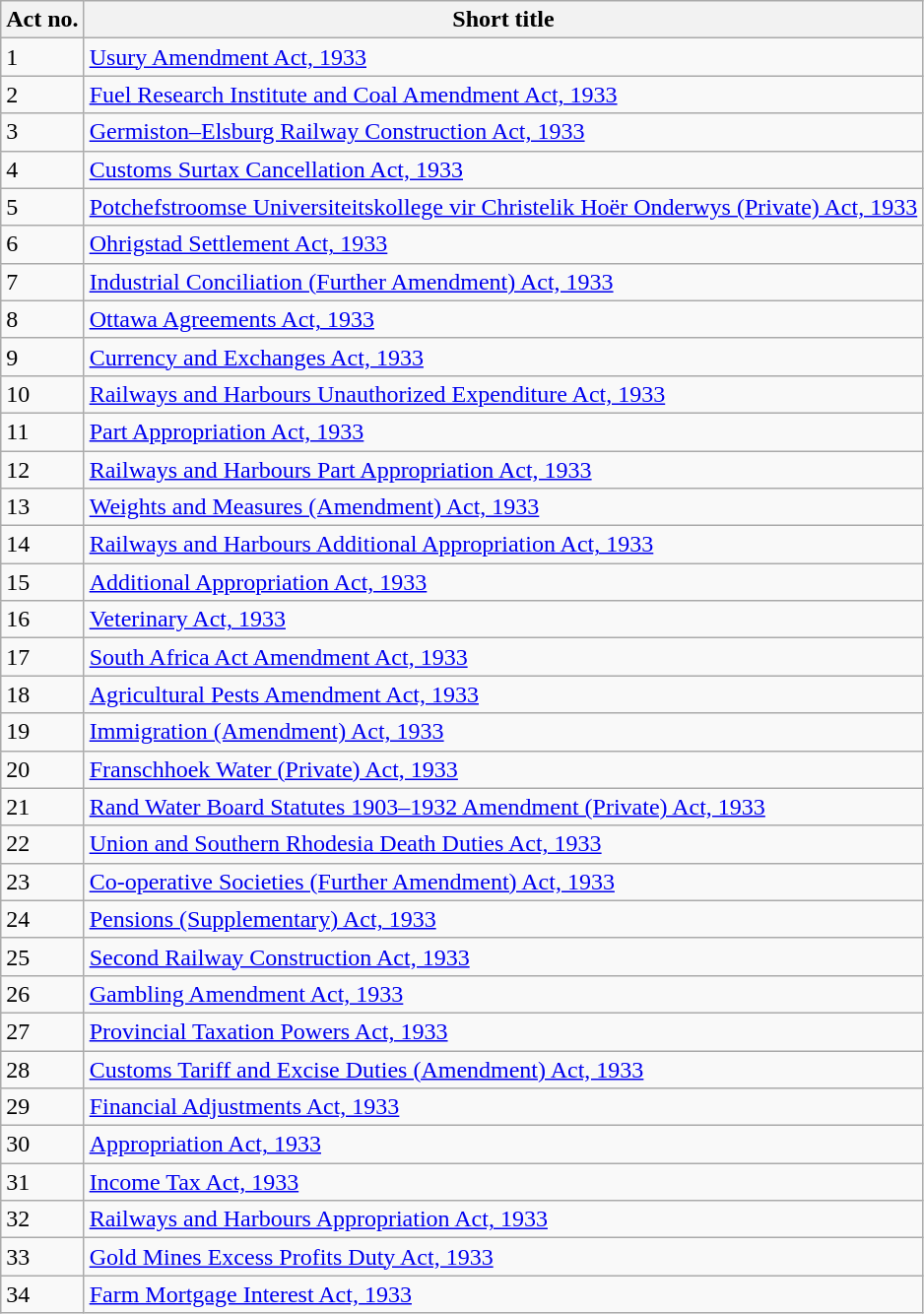<table class="wikitable sortable">
<tr>
<th>Act no.</th>
<th>Short title</th>
</tr>
<tr>
<td>1</td>
<td><a href='#'>Usury Amendment Act, 1933</a></td>
</tr>
<tr>
<td>2</td>
<td><a href='#'>Fuel Research Institute and Coal Amendment Act, 1933</a></td>
</tr>
<tr>
<td>3</td>
<td><a href='#'>Germiston–Elsburg Railway Construction Act, 1933</a></td>
</tr>
<tr>
<td>4</td>
<td><a href='#'>Customs Surtax Cancellation Act, 1933</a></td>
</tr>
<tr>
<td>5</td>
<td><a href='#'>Potchefstroomse Universiteitskollege vir Christelik Hoër Onderwys (Private) Act, 1933</a></td>
</tr>
<tr>
<td>6</td>
<td><a href='#'>Ohrigstad Settlement Act, 1933</a></td>
</tr>
<tr>
<td>7</td>
<td><a href='#'>Industrial Conciliation (Further Amendment) Act, 1933</a></td>
</tr>
<tr>
<td>8</td>
<td><a href='#'>Ottawa Agreements Act, 1933</a></td>
</tr>
<tr>
<td>9</td>
<td><a href='#'>Currency and Exchanges Act, 1933</a></td>
</tr>
<tr>
<td>10</td>
<td><a href='#'>Railways and Harbours Unauthorized Expenditure Act, 1933</a></td>
</tr>
<tr>
<td>11</td>
<td><a href='#'>Part Appropriation Act, 1933</a></td>
</tr>
<tr>
<td>12</td>
<td><a href='#'>Railways and Harbours Part Appropriation Act, 1933</a></td>
</tr>
<tr>
<td>13</td>
<td><a href='#'>Weights and Measures (Amendment) Act, 1933</a></td>
</tr>
<tr>
<td>14</td>
<td><a href='#'>Railways and Harbours Additional Appropriation Act, 1933</a></td>
</tr>
<tr>
<td>15</td>
<td><a href='#'>Additional Appropriation Act, 1933</a></td>
</tr>
<tr>
<td>16</td>
<td><a href='#'>Veterinary Act, 1933</a></td>
</tr>
<tr>
<td>17</td>
<td><a href='#'>South Africa Act Amendment Act, 1933</a></td>
</tr>
<tr>
<td>18</td>
<td><a href='#'>Agricultural Pests Amendment Act, 1933</a></td>
</tr>
<tr>
<td>19</td>
<td><a href='#'>Immigration (Amendment) Act, 1933</a></td>
</tr>
<tr>
<td>20</td>
<td><a href='#'>Franschhoek Water (Private) Act, 1933</a></td>
</tr>
<tr>
<td>21</td>
<td><a href='#'>Rand Water Board Statutes 1903–1932 Amendment (Private) Act, 1933</a></td>
</tr>
<tr>
<td>22</td>
<td><a href='#'>Union and Southern Rhodesia Death Duties Act, 1933</a></td>
</tr>
<tr>
<td>23</td>
<td><a href='#'>Co-operative Societies (Further Amendment) Act, 1933</a></td>
</tr>
<tr>
<td>24</td>
<td><a href='#'>Pensions (Supplementary) Act, 1933</a></td>
</tr>
<tr>
<td>25</td>
<td><a href='#'>Second Railway Construction Act, 1933</a></td>
</tr>
<tr>
<td>26</td>
<td><a href='#'>Gambling Amendment Act, 1933</a></td>
</tr>
<tr>
<td>27</td>
<td><a href='#'>Provincial Taxation Powers Act, 1933</a></td>
</tr>
<tr>
<td>28</td>
<td><a href='#'>Customs Tariff and Excise Duties (Amendment) Act, 1933</a></td>
</tr>
<tr>
<td>29</td>
<td><a href='#'>Financial Adjustments Act, 1933</a></td>
</tr>
<tr>
<td>30</td>
<td><a href='#'>Appropriation Act, 1933</a></td>
</tr>
<tr>
<td>31</td>
<td><a href='#'>Income Tax Act, 1933</a></td>
</tr>
<tr>
<td>32</td>
<td><a href='#'>Railways and Harbours Appropriation Act, 1933</a></td>
</tr>
<tr>
<td>33</td>
<td><a href='#'>Gold Mines Excess Profits Duty Act, 1933</a></td>
</tr>
<tr>
<td>34</td>
<td><a href='#'>Farm Mortgage Interest Act, 1933</a></td>
</tr>
</table>
